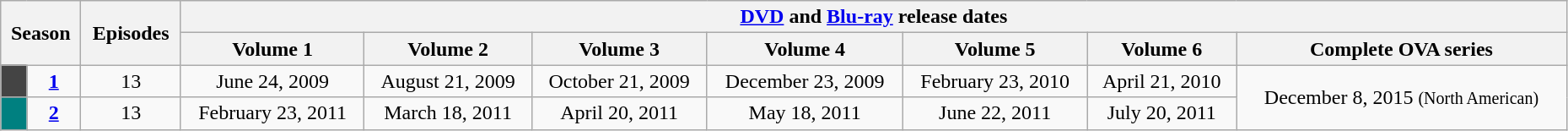<table class="wikitable" style="width:98%; text-align:center;">
<tr>
<th colspan="2" rowspan="2">Season</th>
<th rowspan="2">Episodes</th>
<th colspan="7"><a href='#'>DVD</a> and <a href='#'>Blu-ray</a> release dates</th>
</tr>
<tr>
<th>Volume 1</th>
<th>Volume 2</th>
<th>Volume 3</th>
<th>Volume 4</th>
<th>Volume 5</th>
<th>Volume 6</th>
<th>Complete OVA series</th>
</tr>
<tr>
<td style="background:#444444; height:10px;"></td>
<td><strong><a href='#'>1</a></strong></td>
<td>13</td>
<td>June 24, 2009</td>
<td>August 21, 2009</td>
<td>October 21, 2009</td>
<td>December 23, 2009</td>
<td>February 23, 2010</td>
<td>April 21, 2010</td>
<td rowspan="2">December 8, 2015 <small>(North American)</small></td>
</tr>
<tr>
<td style="background:#008080; height:10px;"></td>
<td><strong><a href='#'>2</a></strong></td>
<td>13</td>
<td>February 23, 2011</td>
<td>March 18, 2011</td>
<td>April 20, 2011</td>
<td>May 18, 2011</td>
<td>June 22, 2011</td>
<td>July 20, 2011</td>
</tr>
</table>
